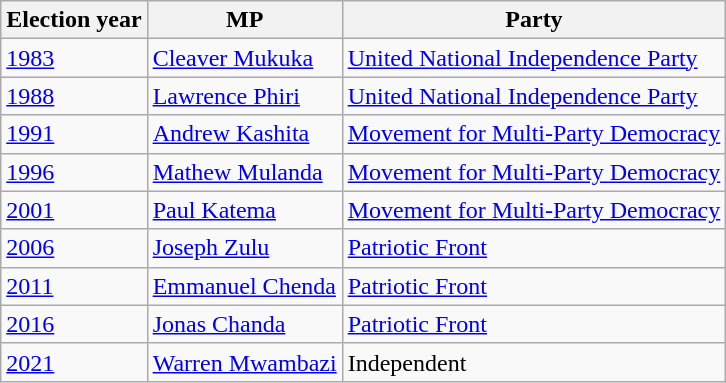<table class=wikitable>
<tr>
<th>Election year</th>
<th>MP</th>
<th>Party</th>
</tr>
<tr>
<td><a href='#'>1983</a></td>
<td><a href='#'>Cleaver Mukuka</a></td>
<td><a href='#'>United National Independence Party</a></td>
</tr>
<tr>
<td><a href='#'>1988</a></td>
<td><a href='#'>Lawrence Phiri</a></td>
<td><a href='#'>United National Independence Party</a></td>
</tr>
<tr>
<td><a href='#'>1991</a></td>
<td><a href='#'>Andrew Kashita</a></td>
<td><a href='#'>Movement for Multi-Party Democracy</a></td>
</tr>
<tr>
<td><a href='#'>1996</a></td>
<td><a href='#'>Mathew Mulanda</a></td>
<td><a href='#'>Movement for Multi-Party Democracy</a></td>
</tr>
<tr>
<td><a href='#'>2001</a></td>
<td><a href='#'>Paul Katema</a></td>
<td><a href='#'>Movement for Multi-Party Democracy</a></td>
</tr>
<tr>
<td><a href='#'>2006</a></td>
<td><a href='#'>Joseph Zulu</a></td>
<td><a href='#'>Patriotic Front</a></td>
</tr>
<tr>
<td><a href='#'>2011</a></td>
<td><a href='#'>Emmanuel Chenda</a></td>
<td><a href='#'>Patriotic Front</a></td>
</tr>
<tr>
<td><a href='#'>2016</a></td>
<td><a href='#'>Jonas Chanda</a></td>
<td><a href='#'>Patriotic Front</a></td>
</tr>
<tr>
<td><a href='#'>2021</a></td>
<td><a href='#'>Warren Mwambazi</a></td>
<td>Independent</td>
</tr>
</table>
